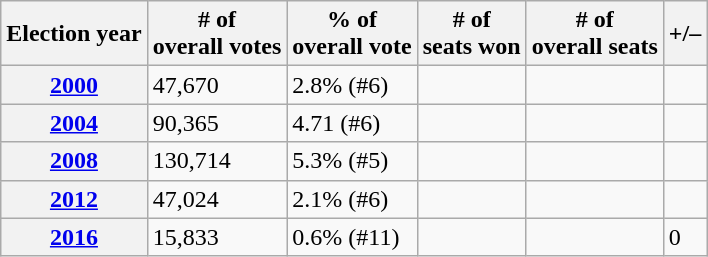<table class=wikitable>
<tr>
<th>Election year</th>
<th># of<br>overall votes</th>
<th>% of<br>overall vote</th>
<th># of<br>seats won</th>
<th># of<br>overall seats</th>
<th>+/–</th>
</tr>
<tr>
<th><a href='#'>2000</a></th>
<td>47,670</td>
<td>2.8% (#6)</td>
<td></td>
<td></td>
<td></td>
</tr>
<tr>
<th><a href='#'>2004</a></th>
<td>90,365</td>
<td>4.71 (#6)</td>
<td></td>
<td></td>
<td></td>
</tr>
<tr>
<th><a href='#'>2008</a></th>
<td>130,714</td>
<td>5.3% (#5)</td>
<td></td>
<td></td>
<td></td>
</tr>
<tr>
<th><a href='#'>2012</a></th>
<td>47,024</td>
<td>2.1% (#6)</td>
<td></td>
<td></td>
<td></td>
</tr>
<tr>
<th><a href='#'>2016</a></th>
<td>15,833</td>
<td>0.6% (#11)</td>
<td></td>
<td></td>
<td> 0</td>
</tr>
</table>
